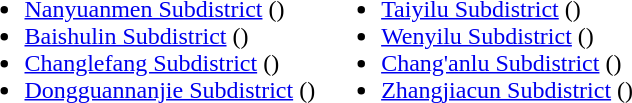<table>
<tr>
<td valign="top"><br><ul><li><a href='#'>Nanyuanmen Subdistrict</a> ()</li><li><a href='#'>Baishulin Subdistrict</a> ()</li><li><a href='#'>Changlefang Subdistrict</a> ()</li><li><a href='#'>Dongguannanjie Subdistrict</a> ()</li></ul></td>
<td valign="top"><br><ul><li><a href='#'>Taiyilu Subdistrict</a> ()</li><li><a href='#'>Wenyilu Subdistrict</a> ()</li><li><a href='#'>Chang'anlu Subdistrict</a> ()</li><li><a href='#'>Zhangjiacun Subdistrict</a> ()</li></ul></td>
</tr>
</table>
